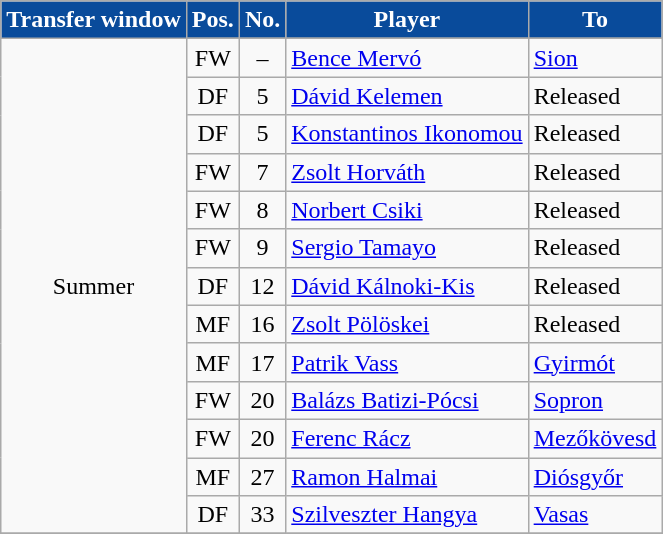<table class="wikitable plainrowheaders sortable">
<tr>
<th style="background-color:#094B9B; color:#FFFFFF">Transfer window</th>
<th style="background-color:#094B9B; color:#FFFFFF">Pos.</th>
<th style="background-color:#094B9B; color:#FFFFFF">No.</th>
<th style="background-color:#094B9B; color:#FFFFFF">Player</th>
<th style="background-color:#094B9B; color:#FFFFFF">To</th>
</tr>
<tr>
<td rowspan="14" style="text-align:center;">Summer</td>
</tr>
<tr>
<td style="text-align:center;">FW</td>
<td style="text-align:center;">–</td>
<td style="text-align:left;"> <a href='#'>Bence Mervó</a></td>
<td style="text-align:left;"> <a href='#'>Sion</a></td>
</tr>
<tr>
<td style="text-align:center;">DF</td>
<td style="text-align:center;">5</td>
<td style="text-align:left;"> <a href='#'>Dávid Kelemen</a></td>
<td style="text-align:left;">Released</td>
</tr>
<tr>
<td style="text-align:center;">DF</td>
<td style="text-align:center;">5</td>
<td style="text-align:left;"> <a href='#'>Konstantinos Ikonomou</a></td>
<td style="text-align:left;">Released</td>
</tr>
<tr>
<td style="text-align:center;">FW</td>
<td style="text-align:center;">7</td>
<td style="text-align:left;"> <a href='#'>Zsolt Horváth</a></td>
<td style="text-align:left;">Released</td>
</tr>
<tr>
<td style="text-align:center;">FW</td>
<td style="text-align:center;">8</td>
<td style="text-align:left;"> <a href='#'>Norbert Csiki</a></td>
<td style="text-align:left;">Released</td>
</tr>
<tr>
<td style="text-align:center;">FW</td>
<td style="text-align:center;">9</td>
<td style="text-align:left;"> <a href='#'>Sergio Tamayo</a></td>
<td style="text-align:left;">Released</td>
</tr>
<tr>
<td style="text-align:center;">DF</td>
<td style="text-align:center;">12</td>
<td style="text-align:left;"> <a href='#'>Dávid Kálnoki-Kis</a></td>
<td style="text-align:left;">Released</td>
</tr>
<tr>
<td style="text-align:center;">MF</td>
<td style="text-align:center;">16</td>
<td style="text-align:left;"> <a href='#'>Zsolt Pölöskei</a></td>
<td style="text-align:left;">Released</td>
</tr>
<tr>
<td style="text-align:center;">MF</td>
<td style="text-align:center;">17</td>
<td style="text-align:left;"> <a href='#'>Patrik Vass</a></td>
<td style="text-align:left;"><a href='#'>Gyirmót</a></td>
</tr>
<tr>
<td style="text-align:center;">FW</td>
<td style="text-align:center;">20</td>
<td style="text-align:left;"> <a href='#'>Balázs Batizi-Pócsi</a></td>
<td style="text-align:left;"><a href='#'>Sopron</a></td>
</tr>
<tr>
<td style="text-align:center;">FW</td>
<td style="text-align:center;">20</td>
<td style="text-align:left;"> <a href='#'>Ferenc Rácz</a></td>
<td style="text-align:left;"><a href='#'>Mezőkövesd</a></td>
</tr>
<tr>
<td style="text-align:center;">MF</td>
<td style="text-align:center;">27</td>
<td style="text-align:left;"> <a href='#'>Ramon Halmai</a></td>
<td style="text-align:left;"><a href='#'>Diósgyőr</a></td>
</tr>
<tr>
<td style="text-align:center;">DF</td>
<td style="text-align:center;">33</td>
<td style="text-align:left;"> <a href='#'>Szilveszter Hangya</a></td>
<td style="text-align:left;"><a href='#'>Vasas</a></td>
</tr>
<tr>
</tr>
</table>
